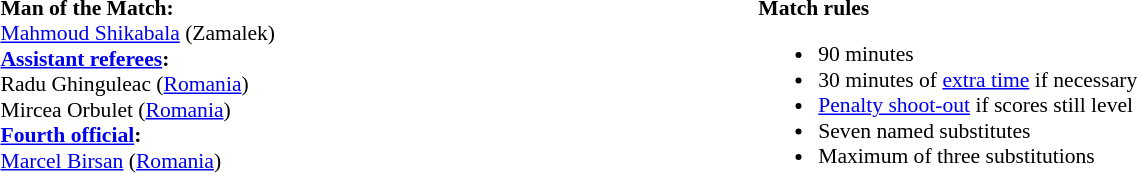<table style="width:100%; font-size:90%;">
<tr>
<td style="width:40%; vertical-align:top;"><br><strong>Man of the Match:</strong>
<br><a href='#'>Mahmoud Shikabala</a> (Zamalek)<br><strong><a href='#'>Assistant referees</a>:</strong>
<br>Radu Ghinguleac (<a href='#'>Romania</a>)
<br>Mircea Orbulet (<a href='#'>Romania</a>)
<br><strong><a href='#'>Fourth official</a>:</strong>
<br><a href='#'>Marcel Birsan</a> (<a href='#'>Romania</a>)</td>
<td style="width:60%; vertical-align:top;"><br><strong>Match rules</strong><ul><li>90 minutes</li><li>30 minutes of <a href='#'>extra time</a> if necessary</li><li><a href='#'>Penalty shoot-out</a> if scores still level</li><li>Seven named substitutes</li><li>Maximum of three substitutions</li></ul></td>
</tr>
</table>
